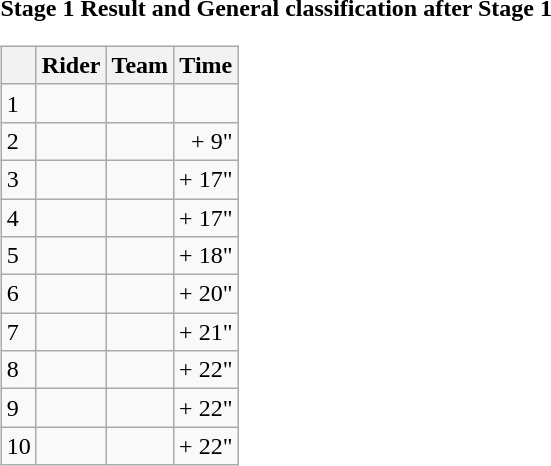<table>
<tr>
<td><strong>Stage 1 Result and General classification after Stage 1</strong><br><table class="wikitable">
<tr>
<th></th>
<th>Rider</th>
<th>Team</th>
<th>Time</th>
</tr>
<tr>
<td>1</td>
<td> </td>
<td></td>
<td align="right"></td>
</tr>
<tr>
<td>2</td>
<td></td>
<td></td>
<td align="right">+ 9"</td>
</tr>
<tr>
<td>3</td>
<td></td>
<td></td>
<td align="right">+ 17"</td>
</tr>
<tr>
<td>4</td>
<td></td>
<td></td>
<td align="right">+ 17"</td>
</tr>
<tr>
<td>5</td>
<td></td>
<td></td>
<td align="right">+ 18"</td>
</tr>
<tr>
<td>6</td>
<td></td>
<td></td>
<td align="right">+ 20"</td>
</tr>
<tr>
<td>7</td>
<td></td>
<td></td>
<td align="right">+ 21"</td>
</tr>
<tr>
<td>8</td>
<td></td>
<td></td>
<td align="right">+ 22"</td>
</tr>
<tr>
<td>9</td>
<td></td>
<td></td>
<td align="right">+ 22"</td>
</tr>
<tr>
<td>10</td>
<td></td>
<td></td>
<td align="right">+ 22"</td>
</tr>
</table>
</td>
</tr>
</table>
